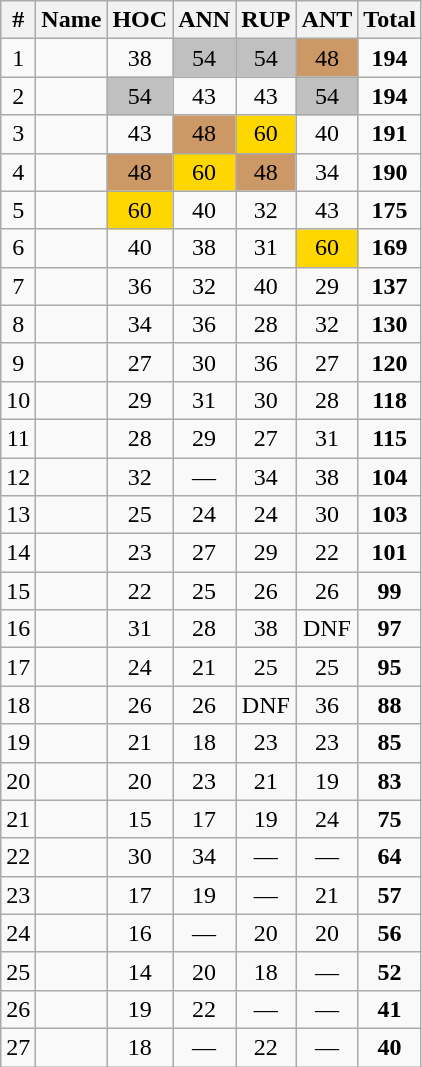<table class="wikitable sortable" style="text-align:center;">
<tr>
<th>#</th>
<th>Name</th>
<th>HOC</th>
<th>ANN</th>
<th>RUP</th>
<th>ANT</th>
<th>Total</th>
</tr>
<tr>
<td>1</td>
<td align="left"></td>
<td>38</td>
<td bgcolor="silver">54</td>
<td bgcolor="silver">54</td>
<td bgcolor="CC9966">48</td>
<td><strong>194</strong></td>
</tr>
<tr>
<td>2</td>
<td align="left"></td>
<td bgcolor="silver">54</td>
<td>43</td>
<td>43</td>
<td bgcolor="silver">54</td>
<td><strong>194</strong></td>
</tr>
<tr>
<td>3</td>
<td align="left"></td>
<td>43</td>
<td bgcolor="CC9966">48</td>
<td bgcolor="gold">60</td>
<td>40</td>
<td><strong>191</strong></td>
</tr>
<tr>
<td>4</td>
<td align="left"></td>
<td bgcolor="CC9966">48</td>
<td bgcolor="gold">60</td>
<td bgcolor="CC9966">48</td>
<td>34</td>
<td><strong>190</strong></td>
</tr>
<tr>
<td>5</td>
<td align="left"></td>
<td bgcolor="gold">60</td>
<td>40</td>
<td>32</td>
<td>43</td>
<td><strong>175</strong></td>
</tr>
<tr>
<td>6</td>
<td align="left"></td>
<td>40</td>
<td>38</td>
<td>31</td>
<td bgcolor="gold">60</td>
<td><strong>169</strong></td>
</tr>
<tr>
<td>7</td>
<td align="left"></td>
<td>36</td>
<td>32</td>
<td>40</td>
<td>29</td>
<td><strong>137</strong></td>
</tr>
<tr>
<td>8</td>
<td align="left"></td>
<td>34</td>
<td>36</td>
<td>28</td>
<td>32</td>
<td><strong>130</strong></td>
</tr>
<tr>
<td>9</td>
<td align="left"></td>
<td>27</td>
<td>30</td>
<td>36</td>
<td>27</td>
<td><strong>120</strong></td>
</tr>
<tr>
<td>10</td>
<td align="left"></td>
<td>29</td>
<td>31</td>
<td>30</td>
<td>28</td>
<td><strong>118</strong></td>
</tr>
<tr>
<td>11</td>
<td align="left"></td>
<td>28</td>
<td>29</td>
<td>27</td>
<td>31</td>
<td><strong>115</strong></td>
</tr>
<tr>
<td>12</td>
<td align="left"></td>
<td>32</td>
<td>—</td>
<td>34</td>
<td>38</td>
<td><strong>104</strong></td>
</tr>
<tr>
<td>13</td>
<td align="left"></td>
<td>25</td>
<td>24</td>
<td>24</td>
<td>30</td>
<td><strong>103</strong></td>
</tr>
<tr>
<td>14</td>
<td align="left"></td>
<td>23</td>
<td>27</td>
<td>29</td>
<td>22</td>
<td><strong>101</strong></td>
</tr>
<tr>
<td>15</td>
<td align="left"></td>
<td>22</td>
<td>25</td>
<td>26</td>
<td>26</td>
<td><strong>99</strong></td>
</tr>
<tr>
<td>16</td>
<td align="left"></td>
<td>31</td>
<td>28</td>
<td>38</td>
<td>DNF</td>
<td><strong>97</strong></td>
</tr>
<tr>
<td>17</td>
<td align="left"></td>
<td>24</td>
<td>21</td>
<td>25</td>
<td>25</td>
<td><strong>95</strong></td>
</tr>
<tr>
<td>18</td>
<td align="left"></td>
<td>26</td>
<td>26</td>
<td>DNF</td>
<td>36</td>
<td><strong>88</strong></td>
</tr>
<tr>
<td>19</td>
<td align="left"></td>
<td>21</td>
<td>18</td>
<td>23</td>
<td>23</td>
<td><strong>85</strong></td>
</tr>
<tr>
<td>20</td>
<td align="left"></td>
<td>20</td>
<td>23</td>
<td>21</td>
<td>19</td>
<td><strong>83</strong></td>
</tr>
<tr>
<td>21</td>
<td align="left"></td>
<td>15</td>
<td>17</td>
<td>19</td>
<td>24</td>
<td><strong>75</strong></td>
</tr>
<tr>
<td>22</td>
<td align="left"></td>
<td>30</td>
<td>34</td>
<td>—</td>
<td>—</td>
<td><strong>64</strong></td>
</tr>
<tr>
<td>23</td>
<td align="left"></td>
<td>17</td>
<td>19</td>
<td>—</td>
<td>21</td>
<td><strong>57</strong></td>
</tr>
<tr>
<td>24</td>
<td align="left"></td>
<td>16</td>
<td>—</td>
<td>20</td>
<td>20</td>
<td><strong>56</strong></td>
</tr>
<tr>
<td>25</td>
<td align="left"></td>
<td>14</td>
<td>20</td>
<td>18</td>
<td>—</td>
<td><strong>52</strong></td>
</tr>
<tr>
<td>26</td>
<td align="left"></td>
<td>19</td>
<td>22</td>
<td>—</td>
<td>—</td>
<td><strong>41</strong></td>
</tr>
<tr>
<td>27</td>
<td align="left"></td>
<td>18</td>
<td>—</td>
<td>22</td>
<td>—</td>
<td><strong>40</strong></td>
</tr>
</table>
